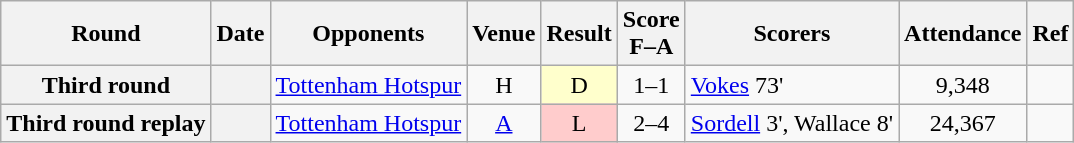<table class="wikitable plainrowheaders sortable" style="text-align:center">
<tr>
<th scope="col">Round</th>
<th scope="col">Date</th>
<th scope="col">Opponents</th>
<th scope="col">Venue</th>
<th scope="col">Result</th>
<th scope="col">Score<br>F–A</th>
<th scope="col" class="unsortable">Scorers</th>
<th scope="col">Attendance</th>
<th scope="col" class="unsortable">Ref</th>
</tr>
<tr>
<th scope="row">Third round</th>
<th scope="row"></th>
<td align="left"><a href='#'>Tottenham Hotspur</a></td>
<td>H</td>
<td style="background-color:#FFFFCC">D</td>
<td>1–1</td>
<td align="left"><a href='#'>Vokes</a> 73'</td>
<td>9,348</td>
<td></td>
</tr>
<tr>
<th scope="row">Third round replay</th>
<th scope="row"></th>
<td align="left"><a href='#'>Tottenham Hotspur</a></td>
<td><a href='#'>A</a></td>
<td style="background-color:#FFCCCC">L</td>
<td>2–4</td>
<td align="left"><a href='#'>Sordell</a> 3', Wallace 8'</td>
<td>24,367</td>
<td></td>
</tr>
</table>
